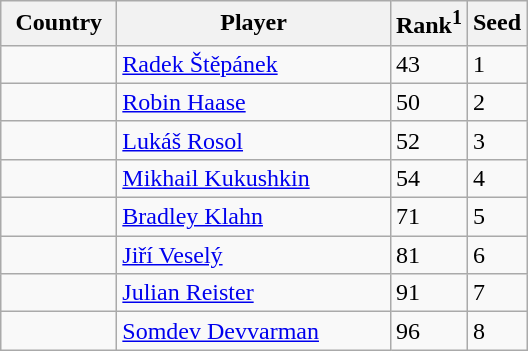<table class="sortable wikitable">
<tr>
<th width="70">Country</th>
<th width="175">Player</th>
<th>Rank<sup>1</sup></th>
<th>Seed</th>
</tr>
<tr>
<td></td>
<td><a href='#'>Radek Štěpánek</a></td>
<td>43</td>
<td>1</td>
</tr>
<tr>
<td></td>
<td><a href='#'>Robin Haase</a></td>
<td>50</td>
<td>2</td>
</tr>
<tr>
<td></td>
<td><a href='#'>Lukáš Rosol</a></td>
<td>52</td>
<td>3</td>
</tr>
<tr>
<td></td>
<td><a href='#'>Mikhail Kukushkin</a></td>
<td>54</td>
<td>4</td>
</tr>
<tr>
<td></td>
<td><a href='#'>Bradley Klahn</a></td>
<td>71</td>
<td>5</td>
</tr>
<tr>
<td></td>
<td><a href='#'>Jiří Veselý</a></td>
<td>81</td>
<td>6</td>
</tr>
<tr>
<td></td>
<td><a href='#'>Julian Reister</a></td>
<td>91</td>
<td>7</td>
</tr>
<tr>
<td></td>
<td><a href='#'>Somdev Devvarman</a></td>
<td>96</td>
<td>8</td>
</tr>
</table>
